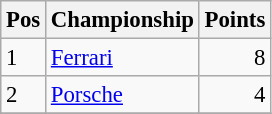<table class="wikitable" style="font-size: 95%;">
<tr>
<th>Pos</th>
<th>Championship</th>
<th>Points</th>
</tr>
<tr>
<td>1</td>
<td> <a href='#'>Ferrari</a></td>
<td align="right">8</td>
</tr>
<tr>
<td>2</td>
<td> <a href='#'>Porsche</a></td>
<td align="right">4</td>
</tr>
<tr>
</tr>
</table>
